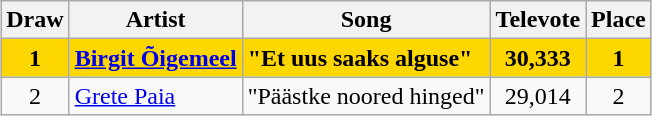<table class="sortable wikitable" style="margin: 1em auto 1em auto; text-align:center;">
<tr>
<th>Draw</th>
<th>Artist</th>
<th>Song</th>
<th>Televote</th>
<th>Place</th>
</tr>
<tr style="font-weight:bold; background:gold;">
<td>1</td>
<td align="left"><a href='#'>Birgit Õigemeel</a></td>
<td align="left">"Et uus saaks alguse"</td>
<td>30,333</td>
<td>1</td>
</tr>
<tr>
<td>2</td>
<td align="left"><a href='#'>Grete Paia</a></td>
<td align="left">"Päästke noored hinged"</td>
<td>29,014</td>
<td>2</td>
</tr>
</table>
